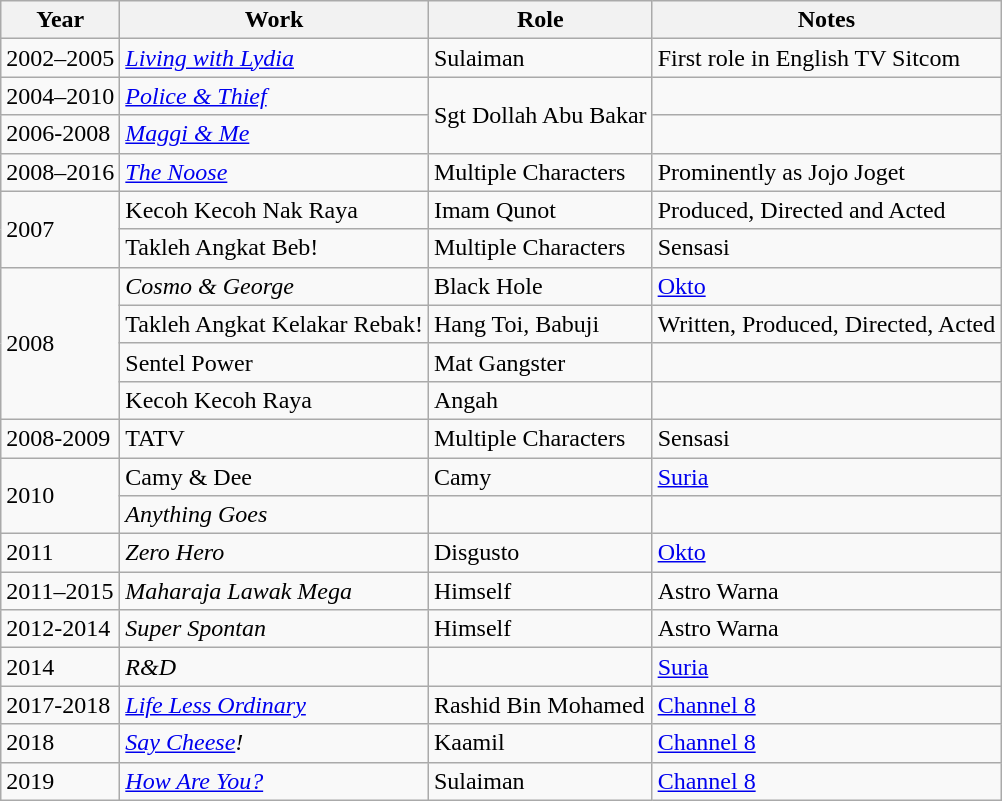<table class="wikitable">
<tr>
<th>Year</th>
<th>Work</th>
<th>Role</th>
<th>Notes</th>
</tr>
<tr>
<td>2002–2005</td>
<td><em><a href='#'>Living with Lydia</a></em></td>
<td>Sulaiman</td>
<td>First role in English TV Sitcom</td>
</tr>
<tr>
<td>2004–2010</td>
<td><em><a href='#'>Police & Thief</a></em></td>
<td rowspan="2">Sgt Dollah Abu Bakar</td>
<td></td>
</tr>
<tr>
<td>2006-2008</td>
<td><em><a href='#'>Maggi & Me</a></em></td>
<td></td>
</tr>
<tr>
<td>2008–2016</td>
<td><em><a href='#'>The Noose</a></em></td>
<td>Multiple Characters</td>
<td>Prominently as Jojo Joget</td>
</tr>
<tr>
<td rowspan="2">2007</td>
<td>Kecoh Kecoh Nak Raya</td>
<td>Imam Qunot</td>
<td>Produced, Directed and Acted</td>
</tr>
<tr>
<td>Takleh Angkat Beb!</td>
<td>Multiple Characters</td>
<td>Sensasi</td>
</tr>
<tr>
<td rowspan="4">2008</td>
<td><em>Cosmo & George</em></td>
<td>Black Hole</td>
<td><a href='#'>Okto</a></td>
</tr>
<tr>
<td>Takleh Angkat Kelakar Rebak!</td>
<td>Hang Toi, Babuji</td>
<td>Written, Produced, Directed, Acted</td>
</tr>
<tr>
<td>Sentel Power</td>
<td>Mat Gangster</td>
<td></td>
</tr>
<tr>
<td>Kecoh Kecoh Raya</td>
<td>Angah</td>
<td></td>
</tr>
<tr>
<td>2008-2009</td>
<td>TATV</td>
<td>Multiple Characters</td>
<td>Sensasi</td>
</tr>
<tr>
<td rowspan="2">2010</td>
<td>Camy & Dee</td>
<td>Camy</td>
<td><a href='#'>Suria</a></td>
</tr>
<tr>
<td><em>Anything Goes</em></td>
<td></td>
<td></td>
</tr>
<tr>
<td>2011</td>
<td><em>Zero Hero</em></td>
<td>Disgusto</td>
<td><a href='#'>Okto</a></td>
</tr>
<tr>
<td>2011–2015</td>
<td><em>Maharaja Lawak Mega</em></td>
<td>Himself</td>
<td>Astro Warna</td>
</tr>
<tr>
<td>2012-2014</td>
<td><em>Super Spontan</em></td>
<td>Himself</td>
<td>Astro Warna</td>
</tr>
<tr>
<td>2014</td>
<td><em>R&D</em></td>
<td></td>
<td><a href='#'>Suria</a></td>
</tr>
<tr>
<td>2017-2018</td>
<td><em><a href='#'>Life Less Ordinary</a></em></td>
<td>Rashid Bin Mohamed</td>
<td><a href='#'>Channel 8</a></td>
</tr>
<tr>
<td>2018</td>
<td><em><a href='#'>Say Cheese</a>!</em></td>
<td>Kaamil</td>
<td><a href='#'>Channel 8</a></td>
</tr>
<tr>
<td>2019</td>
<td><em><a href='#'>How Are You?</a></em></td>
<td>Sulaiman</td>
<td><a href='#'>Channel 8</a></td>
</tr>
</table>
